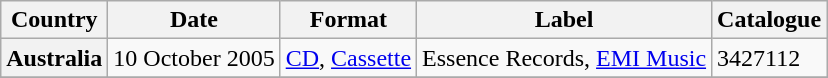<table class="wikitable plainrowheaders">
<tr>
<th scope="col">Country</th>
<th scope="col">Date</th>
<th scope="col">Format</th>
<th scope="col">Label</th>
<th scope="col">Catalogue</th>
</tr>
<tr>
<th scope="row">Australia</th>
<td>10 October 2005</td>
<td><a href='#'>CD</a>, <a href='#'>Cassette</a></td>
<td>Essence Records, <a href='#'>EMI Music</a></td>
<td>3427112</td>
</tr>
<tr>
</tr>
</table>
